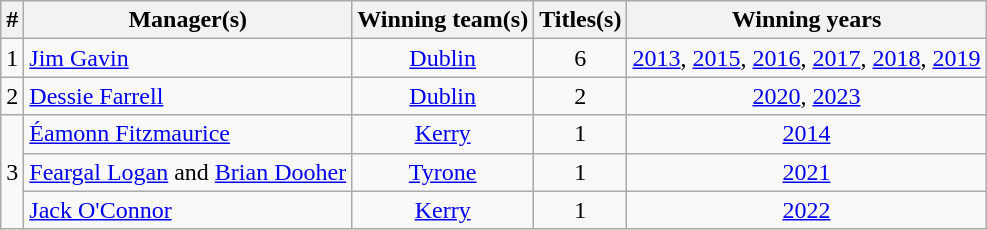<table class="wikitable sortable" style="text-align:center">
<tr>
<th>#</th>
<th>Manager(s)</th>
<th>Winning team(s)</th>
<th>Titles(s)</th>
<th>Winning years</th>
</tr>
<tr>
<td>1</td>
<td style="text-align:left"> <a href='#'>Jim Gavin</a></td>
<td><a href='#'>Dublin</a></td>
<td>6</td>
<td><a href='#'>2013</a>, <a href='#'>2015</a>, <a href='#'>2016</a>, <a href='#'>2017</a>, <a href='#'>2018</a>, <a href='#'>2019</a></td>
</tr>
<tr>
<td>2</td>
<td style="text-align:left"> <a href='#'>Dessie Farrell</a></td>
<td><a href='#'>Dublin</a></td>
<td>2</td>
<td><a href='#'>2020</a>, <a href='#'>2023</a></td>
</tr>
<tr>
<td rowspan="3">3</td>
<td style="text-align:left"> <a href='#'>Éamonn Fitzmaurice</a></td>
<td><a href='#'>Kerry</a></td>
<td>1</td>
<td><a href='#'>2014</a></td>
</tr>
<tr>
<td style="text-align:left"> <a href='#'>Feargal Logan</a> and <a href='#'>Brian Dooher</a></td>
<td><a href='#'>Tyrone</a></td>
<td>1</td>
<td><a href='#'>2021</a></td>
</tr>
<tr>
<td style="text-align:left"> <a href='#'>Jack O'Connor</a></td>
<td><a href='#'>Kerry</a></td>
<td>1</td>
<td><a href='#'>2022</a></td>
</tr>
</table>
